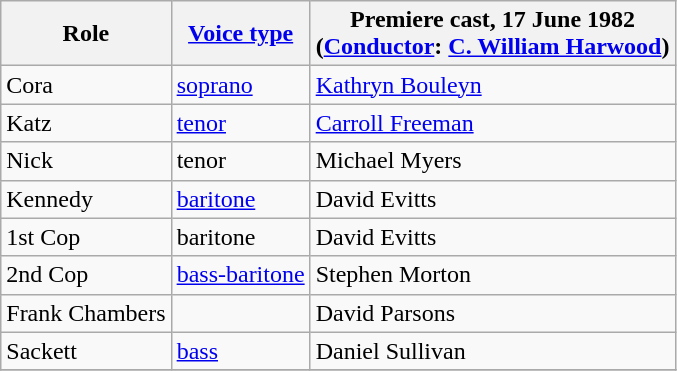<table class="wikitable">
<tr>
<th>Role</th>
<th><a href='#'>Voice type</a></th>
<th>Premiere cast, 17 June 1982<br>(<a href='#'>Conductor</a>: <a href='#'>C. William Harwood</a>)</th>
</tr>
<tr>
<td>Cora</td>
<td><a href='#'>soprano</a></td>
<td><a href='#'>Kathryn Bouleyn</a></td>
</tr>
<tr>
<td>Katz</td>
<td><a href='#'>tenor</a></td>
<td><a href='#'>Carroll Freeman</a></td>
</tr>
<tr>
<td>Nick</td>
<td>tenor</td>
<td>Michael Myers</td>
</tr>
<tr>
<td>Kennedy</td>
<td><a href='#'>baritone</a></td>
<td>David Evitts</td>
</tr>
<tr>
<td>1st Cop</td>
<td>baritone</td>
<td>David Evitts</td>
</tr>
<tr>
<td>2nd Cop</td>
<td><a href='#'>bass-baritone</a></td>
<td>Stephen Morton</td>
</tr>
<tr>
<td>Frank Chambers</td>
<td></td>
<td>David Parsons</td>
</tr>
<tr>
<td>Sackett</td>
<td><a href='#'>bass</a></td>
<td>Daniel Sullivan</td>
</tr>
<tr>
</tr>
</table>
